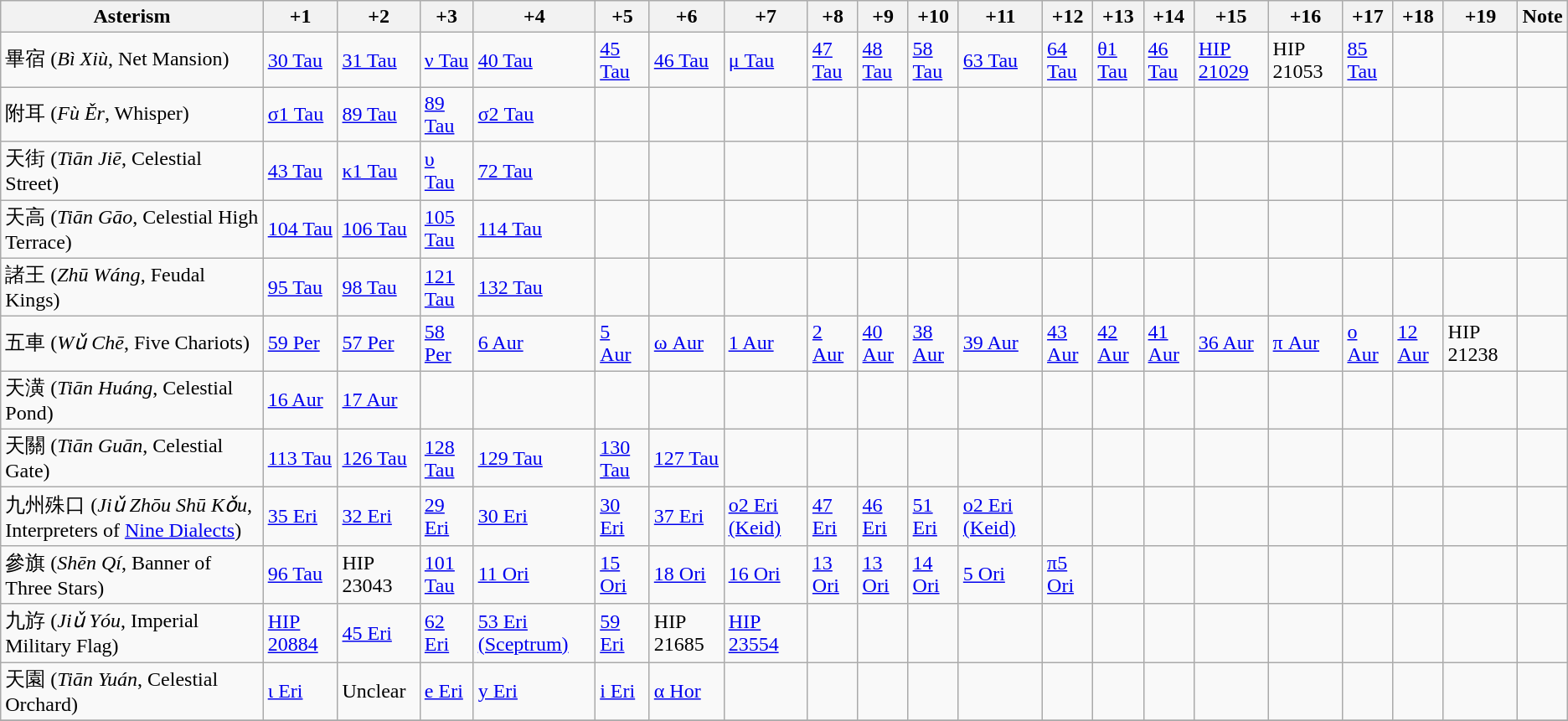<table class = "wikitable">
<tr>
<th>Asterism</th>
<th>+1</th>
<th>+2</th>
<th>+3</th>
<th>+4</th>
<th>+5</th>
<th>+6</th>
<th>+7</th>
<th>+8</th>
<th>+9</th>
<th>+10</th>
<th>+11</th>
<th>+12</th>
<th>+13</th>
<th>+14</th>
<th>+15</th>
<th>+16</th>
<th>+17</th>
<th>+18</th>
<th>+19</th>
<th>Note</th>
</tr>
<tr>
<td>畢宿 (<em>Bì Xiù</em>, Net Mansion)</td>
<td><a href='#'>30 Tau</a></td>
<td><a href='#'>31 Tau</a></td>
<td><a href='#'>ν Tau</a></td>
<td><a href='#'>40 Tau</a></td>
<td><a href='#'>45 Tau</a></td>
<td><a href='#'>46 Tau</a></td>
<td><a href='#'>μ Tau</a></td>
<td><a href='#'>47 Tau</a></td>
<td><a href='#'>48 Tau</a></td>
<td><a href='#'>58 Tau</a></td>
<td><a href='#'>63 Tau</a></td>
<td><a href='#'>64 Tau</a></td>
<td><a href='#'>θ1 Tau</a></td>
<td><a href='#'>46 Tau</a></td>
<td><a href='#'>HIP 21029</a></td>
<td>HIP 21053</td>
<td><a href='#'>85 Tau</a></td>
<td></td>
<td></td>
<td></td>
</tr>
<tr>
<td>附耳 (<em>Fù Ěr</em>, Whisper)</td>
<td><a href='#'>σ1 Tau</a></td>
<td><a href='#'>89 Tau</a></td>
<td><a href='#'>89 Tau</a></td>
<td><a href='#'>σ2 Tau</a></td>
<td></td>
<td></td>
<td></td>
<td></td>
<td></td>
<td></td>
<td></td>
<td></td>
<td></td>
<td></td>
<td></td>
<td></td>
<td></td>
<td></td>
<td></td>
<td></td>
</tr>
<tr>
<td>天街 (<em>Tiān Jiē</em>, Celestial Street)</td>
<td><a href='#'>43 Tau</a></td>
<td><a href='#'>κ1 Tau</a></td>
<td><a href='#'>υ Tau</a></td>
<td><a href='#'>72 Tau</a></td>
<td></td>
<td></td>
<td></td>
<td></td>
<td></td>
<td></td>
<td></td>
<td></td>
<td></td>
<td></td>
<td></td>
<td></td>
<td></td>
<td></td>
<td></td>
<td></td>
</tr>
<tr>
<td>天高 (<em>Tiān Gāo</em>, Celestial High Terrace)</td>
<td><a href='#'>104 Tau</a></td>
<td><a href='#'>106 Tau</a></td>
<td><a href='#'>105 Tau</a></td>
<td><a href='#'>114 Tau</a></td>
<td></td>
<td></td>
<td></td>
<td></td>
<td></td>
<td></td>
<td></td>
<td></td>
<td></td>
<td></td>
<td></td>
<td></td>
<td></td>
<td></td>
<td></td>
<td></td>
</tr>
<tr>
<td>諸王 (<em>Zhū Wáng</em>, Feudal Kings)</td>
<td><a href='#'>95 Tau</a></td>
<td><a href='#'>98 Tau</a></td>
<td><a href='#'>121 Tau</a></td>
<td><a href='#'>132 Tau</a></td>
<td></td>
<td></td>
<td></td>
<td></td>
<td></td>
<td></td>
<td></td>
<td></td>
<td></td>
<td></td>
<td></td>
<td></td>
<td></td>
<td></td>
<td></td>
<td></td>
</tr>
<tr>
<td>五車 (<em>Wǔ Chē</em>, Five Chariots)</td>
<td><a href='#'>59 Per</a></td>
<td><a href='#'>57 Per</a></td>
<td><a href='#'>58 Per</a></td>
<td><a href='#'>6 Aur</a></td>
<td><a href='#'>5 Aur</a></td>
<td><a href='#'>ω Aur</a></td>
<td><a href='#'>1 Aur</a></td>
<td><a href='#'>2 Aur</a></td>
<td><a href='#'>40 Aur</a></td>
<td><a href='#'>38 Aur</a></td>
<td><a href='#'>39 Aur</a></td>
<td><a href='#'>43 Aur</a></td>
<td><a href='#'>42 Aur</a></td>
<td><a href='#'>41 Aur</a></td>
<td><a href='#'>36 Aur</a></td>
<td><a href='#'>π Aur</a></td>
<td><a href='#'>ο Aur</a></td>
<td><a href='#'>12 Aur</a></td>
<td>HIP 21238</td>
<td></td>
</tr>
<tr>
<td>天潢 (<em>Tiān Huáng</em>, Celestial Pond)</td>
<td><a href='#'>16 Aur</a></td>
<td><a href='#'>17 Aur</a></td>
<td></td>
<td></td>
<td></td>
<td></td>
<td></td>
<td></td>
<td></td>
<td></td>
<td></td>
<td></td>
<td></td>
<td></td>
<td></td>
<td></td>
<td></td>
<td></td>
<td></td>
<td></td>
</tr>
<tr>
<td>天關 (<em>Tiān Guān</em>, Celestial Gate)</td>
<td><a href='#'>113 Tau</a></td>
<td><a href='#'>126 Tau</a></td>
<td><a href='#'>128 Tau</a></td>
<td><a href='#'>129 Tau</a></td>
<td><a href='#'>130 Tau</a></td>
<td><a href='#'>127 Tau</a></td>
<td></td>
<td></td>
<td></td>
<td></td>
<td></td>
<td></td>
<td></td>
<td></td>
<td></td>
<td></td>
<td></td>
<td></td>
<td></td>
<td></td>
</tr>
<tr>
<td>九州殊口 (<em>Jiǔ Zhōu Shū Kǒu</em>, Interpreters of <a href='#'>Nine Dialects</a>)</td>
<td><a href='#'>35 Eri</a></td>
<td><a href='#'>32 Eri</a></td>
<td><a href='#'>29 Eri</a></td>
<td><a href='#'>30 Eri</a></td>
<td><a href='#'>30 Eri</a></td>
<td><a href='#'>37 Eri</a></td>
<td><a href='#'>ο2 Eri (Keid)</a></td>
<td><a href='#'>47 Eri</a></td>
<td><a href='#'>46 Eri</a></td>
<td><a href='#'>51 Eri</a></td>
<td><a href='#'>ο2 Eri (Keid)</a></td>
<td></td>
<td></td>
<td></td>
<td></td>
<td></td>
<td></td>
<td></td>
<td></td>
<td></td>
</tr>
<tr>
<td>參旗 (<em>Shēn Qí</em>, Banner of Three Stars)</td>
<td><a href='#'>96 Tau</a></td>
<td>HIP 23043</td>
<td><a href='#'>101 Tau</a></td>
<td><a href='#'>11 Ori</a></td>
<td><a href='#'>15 Ori</a></td>
<td><a href='#'>18 Ori</a></td>
<td><a href='#'>16 Ori</a></td>
<td><a href='#'>13 Ori</a></td>
<td><a href='#'>13 Ori</a></td>
<td><a href='#'>14 Ori</a></td>
<td><a href='#'>5 Ori</a></td>
<td><a href='#'>π5 Ori</a></td>
<td></td>
<td></td>
<td></td>
<td></td>
<td></td>
<td></td>
<td></td>
<td></td>
</tr>
<tr>
<td>九斿 (<em>Jiǔ Yóu</em>, Imperial Military Flag)</td>
<td><a href='#'>HIP 20884</a></td>
<td><a href='#'>45 Eri</a></td>
<td><a href='#'>62 Eri</a></td>
<td><a href='#'>53 Eri (Sceptrum)</a></td>
<td><a href='#'>59 Eri</a></td>
<td>HIP 21685</td>
<td><a href='#'>HIP 23554</a></td>
<td></td>
<td></td>
<td></td>
<td></td>
<td></td>
<td></td>
<td></td>
<td></td>
<td></td>
<td></td>
<td></td>
<td></td>
<td></td>
</tr>
<tr>
<td>天園 (<em>Tiān Yuán</em>, Celestial Orchard)</td>
<td><a href='#'>ι Eri</a></td>
<td>Unclear</td>
<td><a href='#'>e Eri</a></td>
<td><a href='#'>y Eri</a></td>
<td><a href='#'>i Eri</a></td>
<td><a href='#'>α Hor</a></td>
<td></td>
<td></td>
<td></td>
<td></td>
<td></td>
<td></td>
<td></td>
<td></td>
<td></td>
<td></td>
<td></td>
<td></td>
<td></td>
<td></td>
</tr>
<tr>
</tr>
</table>
